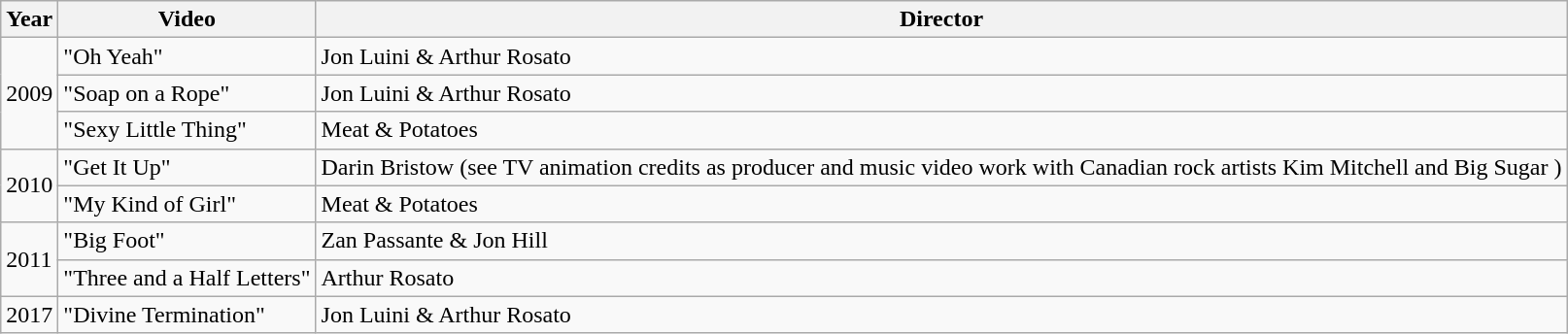<table class="wikitable">
<tr>
<th>Year</th>
<th>Video</th>
<th>Director</th>
</tr>
<tr>
<td rowspan="3">2009</td>
<td>"Oh Yeah"</td>
<td>Jon Luini & Arthur Rosato</td>
</tr>
<tr>
<td>"Soap on a Rope"</td>
<td>Jon Luini & Arthur Rosato</td>
</tr>
<tr>
<td>"Sexy Little Thing"</td>
<td>Meat & Potatoes</td>
</tr>
<tr>
<td rowspan="2">2010</td>
<td>"Get It Up"</td>
<td>Darin Bristow (see TV animation credits as producer and music video work with Canadian rock artists Kim Mitchell and Big Sugar )</td>
</tr>
<tr>
<td>"My Kind of Girl"</td>
<td>Meat & Potatoes</td>
</tr>
<tr>
<td rowspan="2">2011</td>
<td>"Big Foot"</td>
<td>Zan Passante & Jon Hill</td>
</tr>
<tr>
<td>"Three and a Half Letters"</td>
<td>Arthur Rosato</td>
</tr>
<tr>
<td>2017</td>
<td>"Divine Termination"</td>
<td>Jon Luini & Arthur Rosato</td>
</tr>
</table>
